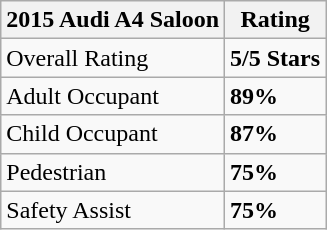<table class="wikitable">
<tr>
<th>2015 Audi A4 Saloon</th>
<th>Rating</th>
</tr>
<tr>
<td>Overall Rating</td>
<td><strong>5/5 Stars</strong></td>
</tr>
<tr>
<td>Adult Occupant</td>
<td><strong>89%</strong></td>
</tr>
<tr>
<td>Child Occupant</td>
<td><strong>87%</strong></td>
</tr>
<tr>
<td>Pedestrian</td>
<td><strong>75%</strong></td>
</tr>
<tr>
<td>Safety Assist</td>
<td><strong>75%</strong></td>
</tr>
</table>
